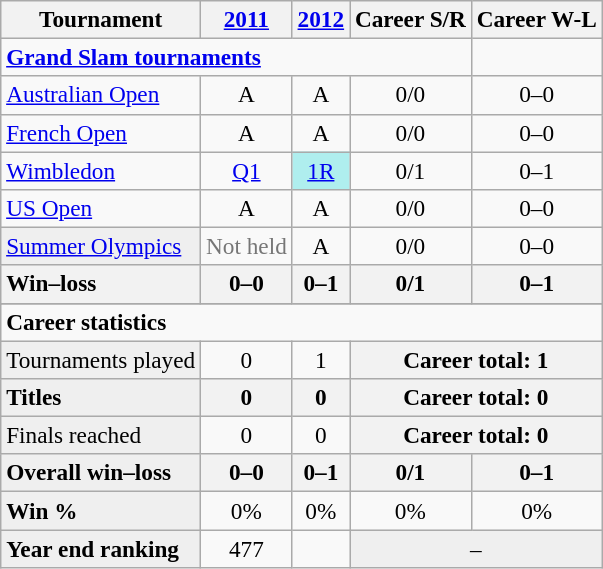<table class=wikitable style=text-align:center;font-size:97%>
<tr>
<th>Tournament</th>
<th><a href='#'>2011</a></th>
<th><a href='#'>2012</a></th>
<th>Career S/R</th>
<th>Career W-L</th>
</tr>
<tr>
<td colspan=4 align=left><strong><a href='#'>Grand Slam tournaments</a></strong></td>
</tr>
<tr>
<td align=left><a href='#'>Australian Open</a></td>
<td>A</td>
<td>A</td>
<td>0/0</td>
<td>0–0</td>
</tr>
<tr>
<td align=left><a href='#'>French Open</a></td>
<td>A</td>
<td>A</td>
<td>0/0</td>
<td>0–0</td>
</tr>
<tr>
<td align=left><a href='#'>Wimbledon</a></td>
<td><a href='#'>Q1</a></td>
<td bgcolor=afeeee><a href='#'>1R</a></td>
<td>0/1</td>
<td>0–1</td>
</tr>
<tr>
<td align=left><a href='#'>US Open</a></td>
<td>A</td>
<td>A</td>
<td>0/0</td>
<td>0–0</td>
</tr>
<tr>
<td bgcolor=#efefef align=left><a href='#'>Summer Olympics</a></td>
<td style=color:#767676>Not held</td>
<td>A</td>
<td>0/0</td>
<td>0–0</td>
</tr>
<tr>
<th style=text-align:left>Win–loss</th>
<th>0–0</th>
<th>0–1</th>
<th>0/1</th>
<th>0–1</th>
</tr>
<tr>
</tr>
<tr>
<td colspan=5 align=left><strong>Career statistics</strong></td>
</tr>
<tr>
<td bgcolor=#efefef align=left>Tournaments played</td>
<td>0</td>
<td>1</td>
<th colspan=2>Career total: 1</th>
</tr>
<tr>
<td bgcolor=#efefef align=left><strong>Titles</strong></td>
<th>0</th>
<th>0</th>
<th colspan=2>Career total: 0</th>
</tr>
<tr>
<td bgcolor=#efefef align=left>Finals reached</td>
<td>0</td>
<td>0</td>
<th colspan=2>Career total: 0</th>
</tr>
<tr>
<td bgcolor=#efefef align=left><strong>Overall win–loss</strong></td>
<th>0–0</th>
<th>0–1</th>
<th>0/1</th>
<th>0–1</th>
</tr>
<tr>
<td bgcolor=#efefef align=left><strong>Win %</strong></td>
<td>0%</td>
<td>0%</td>
<td>0%</td>
<td>0%</td>
</tr>
<tr>
<td bgcolor=#efefef align=left><strong>Year end ranking</strong></td>
<td>477</td>
<td></td>
<td colspan=2 bgcolor=#EFEFEF>–</td>
</tr>
</table>
